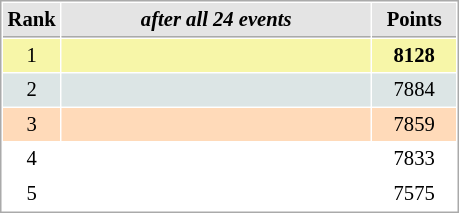<table cellspacing="1" cellpadding="3" style="border:1px solid #AAAAAA;font-size:86%">
<tr style="background-color: #E4E4E4;">
<th style="border-bottom:1px solid #AAAAAA; width: 10px;">Rank</th>
<th style="border-bottom:1px solid #AAAAAA; width: 200px;"><em>after all 24 events</em> </th>
<th style="border-bottom:1px solid #AAAAAA; width: 50px;">Points</th>
</tr>
<tr style="background:#f7f6a8;">
<td align=center>1</td>
<td><strong></strong></td>
<td align=center><strong>8128</strong></td>
</tr>
<tr style="background:#dce5e5;">
<td align=center>2</td>
<td></td>
<td align=center>7884</td>
</tr>
<tr style="background:#ffdab9;">
<td align=center>3</td>
<td></td>
<td align=center>7859</td>
</tr>
<tr>
<td align=center>4</td>
<td></td>
<td align=center>7833</td>
</tr>
<tr>
<td align=center>5</td>
<td></td>
<td align=center>7575</td>
</tr>
</table>
